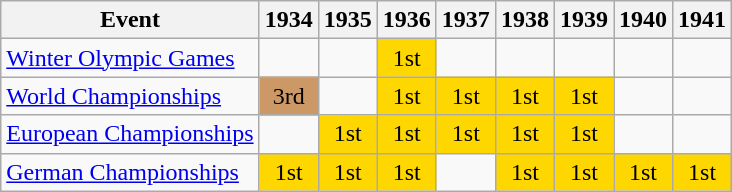<table class="wikitable">
<tr>
<th>Event</th>
<th>1934</th>
<th>1935</th>
<th>1936</th>
<th>1937</th>
<th>1938</th>
<th>1939</th>
<th>1940</th>
<th>1941</th>
</tr>
<tr>
<td><a href='#'>Winter Olympic Games</a></td>
<td></td>
<td></td>
<td align="center" bgcolor="gold">1st</td>
<td></td>
<td></td>
<td></td>
<td></td>
<td></td>
</tr>
<tr>
<td><a href='#'>World Championships</a></td>
<td align="center" bgcolor="cc9966">3rd</td>
<td></td>
<td align="center" bgcolor="gold">1st</td>
<td align="center" bgcolor="gold">1st</td>
<td align="center" bgcolor="gold">1st</td>
<td align="center" bgcolor="gold">1st</td>
<td></td>
<td></td>
</tr>
<tr>
<td><a href='#'>European Championships</a></td>
<td></td>
<td align="center" bgcolor="gold">1st</td>
<td align="center" bgcolor="gold">1st</td>
<td align="center" bgcolor="gold">1st</td>
<td align="center" bgcolor="gold">1st</td>
<td align="center" bgcolor="gold">1st</td>
<td></td>
<td></td>
</tr>
<tr>
<td><a href='#'>German Championships</a></td>
<td align="center" bgcolor="gold">1st</td>
<td align="center" bgcolor="gold">1st</td>
<td align="center" bgcolor="gold">1st</td>
<td></td>
<td align="center" bgcolor="gold">1st</td>
<td align="center" bgcolor="gold">1st</td>
<td align="center" bgcolor="gold">1st</td>
<td align="center" bgcolor="gold">1st</td>
</tr>
</table>
